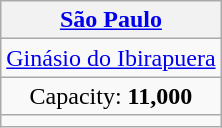<table class="wikitable" style="text-align:center">
<tr>
<th><a href='#'>São Paulo</a></th>
</tr>
<tr>
<td><a href='#'>Ginásio do Ibirapuera</a></td>
</tr>
<tr>
<td>Capacity: <strong>11,000</strong></td>
</tr>
<tr>
<td align="center"></td>
</tr>
</table>
